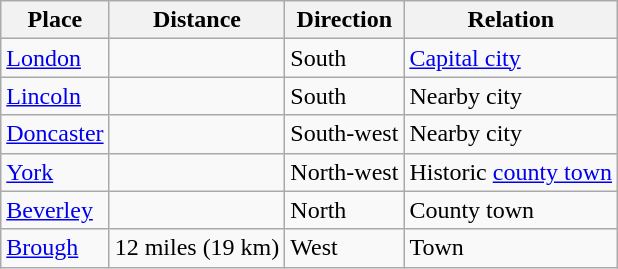<table class="wikitable mw-collapsible">
<tr>
<th>Place</th>
<th>Distance</th>
<th>Direction</th>
<th>Relation</th>
</tr>
<tr>
<td><a href='#'>London</a></td>
<td></td>
<td>South</td>
<td><a href='#'>Capital city</a></td>
</tr>
<tr>
<td><a href='#'>Lincoln</a></td>
<td></td>
<td>South</td>
<td>Nearby city</td>
</tr>
<tr>
<td><a href='#'>Doncaster</a></td>
<td></td>
<td>South-west</td>
<td>Nearby city</td>
</tr>
<tr>
<td><a href='#'>York</a></td>
<td></td>
<td>North-west</td>
<td>Historic <a href='#'>county town</a></td>
</tr>
<tr>
<td><a href='#'>Beverley</a></td>
<td></td>
<td>North</td>
<td>County town</td>
</tr>
<tr>
<td><a href='#'>Brough</a></td>
<td>12 miles (19 km)</td>
<td>West</td>
<td>Town</td>
</tr>
</table>
